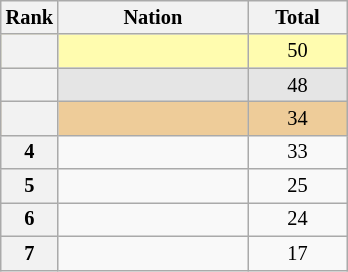<table class="wikitable sortable" style="text-align:center; font-size:85%">
<tr>
<th scope="col" style="width:25px;">Rank</th>
<th ! scope="col" style="width:120px;">Nation</th>
<th ! scope="col" style="width:60px;">Total</th>
</tr>
<tr bgcolor=fffcaf>
<th scope=row></th>
<td align=left></td>
<td>50</td>
</tr>
<tr bgcolor=e5e5e5>
<th scope=row></th>
<td align=left></td>
<td>48</td>
</tr>
<tr bgcolor=eecc99>
<th scope=row></th>
<td align=left></td>
<td>34</td>
</tr>
<tr>
<th scope=row>4</th>
<td align=left></td>
<td>33</td>
</tr>
<tr>
<th scope=row>5</th>
<td align=left></td>
<td>25</td>
</tr>
<tr>
<th scope=row>6</th>
<td align=left></td>
<td>24</td>
</tr>
<tr>
<th scope=row>7</th>
<td align=left></td>
<td>17</td>
</tr>
</table>
